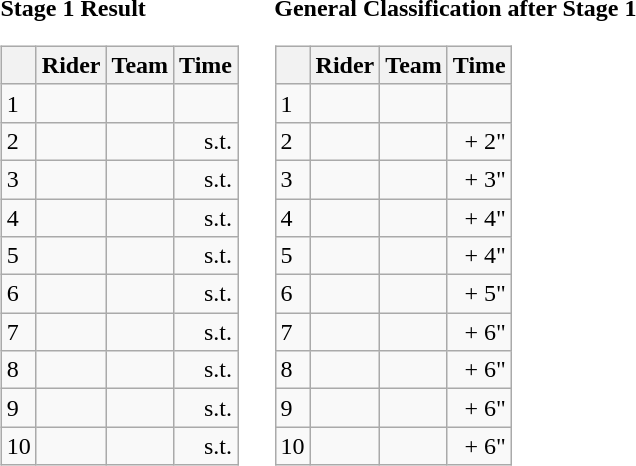<table>
<tr>
<td><strong>Stage 1 Result</strong><br><table class="wikitable">
<tr>
<th></th>
<th>Rider</th>
<th>Team</th>
<th>Time</th>
</tr>
<tr>
<td>1</td>
<td></td>
<td></td>
<td align="right"></td>
</tr>
<tr>
<td>2</td>
<td></td>
<td></td>
<td align="right">s.t.</td>
</tr>
<tr>
<td>3</td>
<td></td>
<td></td>
<td align="right">s.t.</td>
</tr>
<tr>
<td>4</td>
<td></td>
<td></td>
<td align="right">s.t.</td>
</tr>
<tr>
<td>5</td>
<td></td>
<td></td>
<td align="right">s.t.</td>
</tr>
<tr>
<td>6</td>
<td></td>
<td></td>
<td align="right">s.t.</td>
</tr>
<tr>
<td>7</td>
<td></td>
<td></td>
<td align="right">s.t.</td>
</tr>
<tr>
<td>8</td>
<td></td>
<td></td>
<td align="right">s.t.</td>
</tr>
<tr>
<td>9</td>
<td></td>
<td></td>
<td align="right">s.t.</td>
</tr>
<tr>
<td>10</td>
<td></td>
<td></td>
<td align="right">s.t.</td>
</tr>
</table>
</td>
<td></td>
<td><strong>General Classification after Stage 1</strong><br><table class="wikitable">
<tr>
<th></th>
<th>Rider</th>
<th>Team</th>
<th>Time</th>
</tr>
<tr>
<td>1</td>
<td> </td>
<td></td>
<td align="right"></td>
</tr>
<tr>
<td>2</td>
<td></td>
<td></td>
<td align="right">+ 2"</td>
</tr>
<tr>
<td>3</td>
<td></td>
<td></td>
<td align="right">+ 3"</td>
</tr>
<tr>
<td>4</td>
<td></td>
<td></td>
<td align="right">+ 4"</td>
</tr>
<tr>
<td>5</td>
<td></td>
<td></td>
<td align="right">+ 4"</td>
</tr>
<tr>
<td>6</td>
<td></td>
<td></td>
<td align="right">+ 5"</td>
</tr>
<tr>
<td>7</td>
<td></td>
<td></td>
<td align="right">+ 6"</td>
</tr>
<tr>
<td>8</td>
<td></td>
<td></td>
<td align="right">+ 6"</td>
</tr>
<tr>
<td>9</td>
<td></td>
<td></td>
<td align="right">+ 6"</td>
</tr>
<tr>
<td>10</td>
<td></td>
<td></td>
<td align="right">+ 6"</td>
</tr>
</table>
</td>
</tr>
</table>
